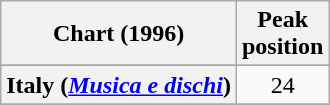<table class="wikitable sortable plainrowheaders" style="text-align:center">
<tr>
<th>Chart (1996)</th>
<th>Peak<br>position</th>
</tr>
<tr>
</tr>
<tr>
</tr>
<tr>
</tr>
<tr>
</tr>
<tr>
</tr>
<tr>
</tr>
<tr>
<th scope="row">Italy (<em><a href='#'>Musica e dischi</a></em>)</th>
<td>24</td>
</tr>
<tr>
</tr>
<tr>
</tr>
<tr>
</tr>
<tr>
</tr>
<tr>
</tr>
</table>
